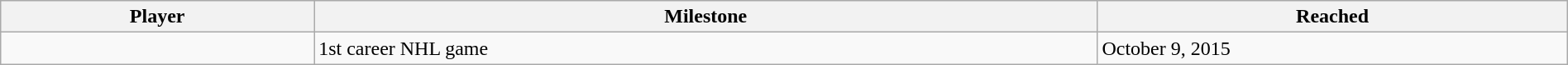<table class="wikitable sortable" style="width:100%;">
<tr align=center>
<th style="width:20%;">Player</th>
<th style="width:50%;">Milestone</th>
<th style="width:30%;" data-sort-type="date">Reached</th>
</tr>
<tr>
<td></td>
<td>1st career NHL game</td>
<td>October 9, 2015</td>
</tr>
</table>
